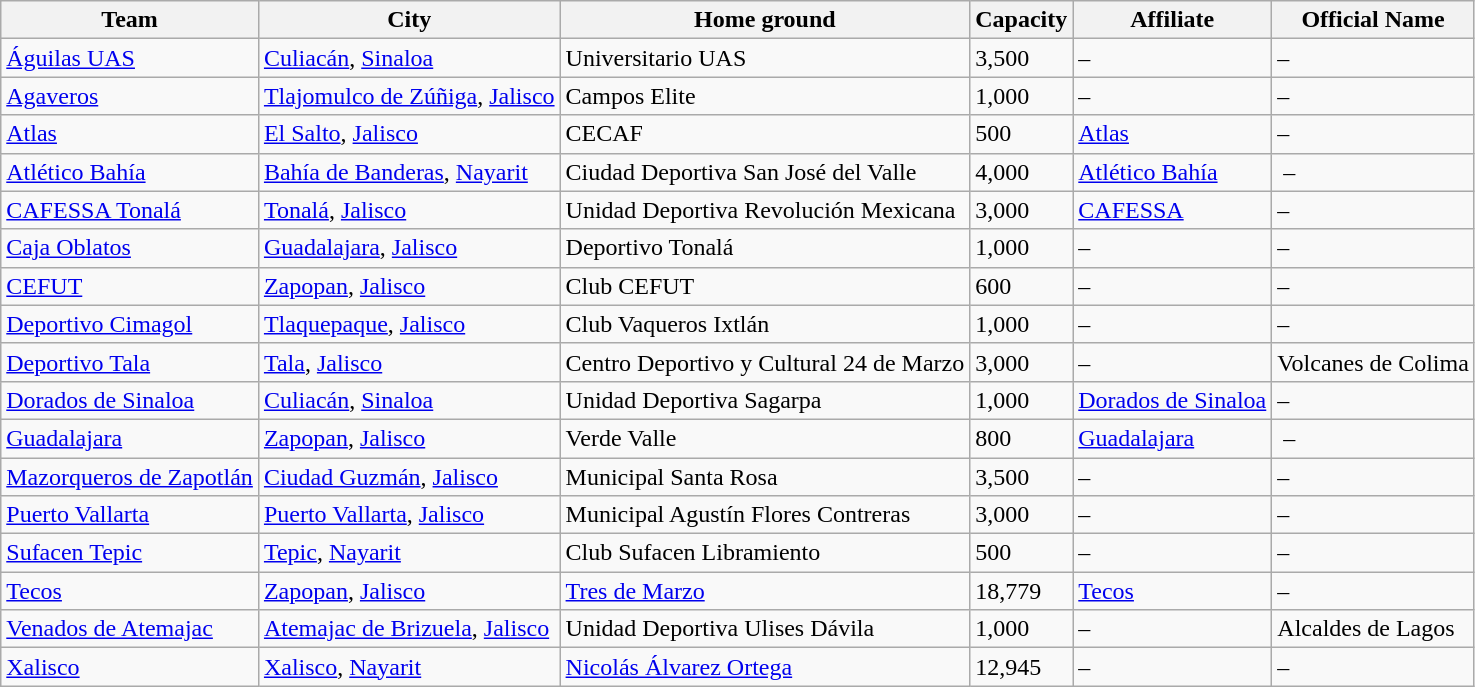<table class="wikitable sortable">
<tr>
<th>Team</th>
<th>City</th>
<th>Home ground</th>
<th>Capacity</th>
<th>Affiliate</th>
<th>Official Name</th>
</tr>
<tr>
<td><a href='#'>Águilas UAS</a></td>
<td><a href='#'>Culiacán</a>, <a href='#'>Sinaloa</a></td>
<td>Universitario UAS</td>
<td>3,500</td>
<td>–</td>
<td>–</td>
</tr>
<tr>
<td><a href='#'>Agaveros</a></td>
<td><a href='#'>Tlajomulco de Zúñiga</a>, <a href='#'>Jalisco</a></td>
<td>Campos Elite</td>
<td>1,000</td>
<td>–</td>
<td>–</td>
</tr>
<tr>
<td><a href='#'>Atlas</a></td>
<td><a href='#'>El Salto</a>, <a href='#'>Jalisco</a></td>
<td>CECAF</td>
<td>500</td>
<td><a href='#'>Atlas</a></td>
<td>–</td>
</tr>
<tr>
<td><a href='#'>Atlético Bahía</a></td>
<td><a href='#'>Bahía de Banderas</a>, <a href='#'>Nayarit</a></td>
<td>Ciudad Deportiva San José del Valle</td>
<td>4,000</td>
<td><a href='#'>Atlético Bahía</a></td>
<td> –</td>
</tr>
<tr>
<td><a href='#'>CAFESSA Tonalá</a></td>
<td><a href='#'>Tonalá</a>, <a href='#'>Jalisco</a></td>
<td>Unidad Deportiva Revolución Mexicana</td>
<td>3,000</td>
<td><a href='#'>CAFESSA</a></td>
<td>–</td>
</tr>
<tr>
<td><a href='#'>Caja Oblatos</a></td>
<td><a href='#'>Guadalajara</a>, <a href='#'>Jalisco</a></td>
<td>Deportivo Tonalá</td>
<td>1,000</td>
<td>–</td>
<td>–</td>
</tr>
<tr>
<td><a href='#'>CEFUT</a></td>
<td><a href='#'>Zapopan</a>, <a href='#'>Jalisco</a></td>
<td>Club CEFUT</td>
<td>600</td>
<td>–</td>
<td>–</td>
</tr>
<tr>
<td><a href='#'>Deportivo Cimagol</a></td>
<td><a href='#'>Tlaquepaque</a>, <a href='#'>Jalisco</a></td>
<td>Club Vaqueros Ixtlán</td>
<td>1,000</td>
<td>–</td>
<td>–</td>
</tr>
<tr>
<td><a href='#'>Deportivo Tala</a></td>
<td><a href='#'>Tala</a>, <a href='#'>Jalisco</a></td>
<td>Centro Deportivo y Cultural 24 de Marzo</td>
<td>3,000</td>
<td>–</td>
<td>Volcanes de Colima</td>
</tr>
<tr>
<td><a href='#'>Dorados de Sinaloa</a></td>
<td><a href='#'>Culiacán</a>, <a href='#'>Sinaloa</a></td>
<td>Unidad Deportiva Sagarpa</td>
<td>1,000</td>
<td><a href='#'>Dorados de Sinaloa</a></td>
<td>–</td>
</tr>
<tr>
<td><a href='#'>Guadalajara</a></td>
<td><a href='#'>Zapopan</a>, <a href='#'>Jalisco</a></td>
<td>Verde Valle</td>
<td>800</td>
<td><a href='#'>Guadalajara</a></td>
<td> –</td>
</tr>
<tr>
<td><a href='#'>Mazorqueros de Zapotlán</a></td>
<td><a href='#'>Ciudad Guzmán</a>, <a href='#'>Jalisco</a></td>
<td>Municipal Santa Rosa</td>
<td>3,500</td>
<td>–</td>
<td>–</td>
</tr>
<tr>
<td><a href='#'>Puerto Vallarta</a></td>
<td><a href='#'>Puerto Vallarta</a>, <a href='#'>Jalisco</a></td>
<td>Municipal Agustín Flores Contreras</td>
<td>3,000</td>
<td>–</td>
<td>–</td>
</tr>
<tr>
<td><a href='#'>Sufacen Tepic</a></td>
<td><a href='#'>Tepic</a>, <a href='#'>Nayarit</a></td>
<td>Club Sufacen Libramiento</td>
<td>500</td>
<td>–</td>
<td>–</td>
</tr>
<tr>
<td><a href='#'>Tecos</a></td>
<td><a href='#'>Zapopan</a>, <a href='#'>Jalisco</a></td>
<td><a href='#'>Tres de Marzo</a></td>
<td>18,779</td>
<td><a href='#'>Tecos</a></td>
<td>–</td>
</tr>
<tr>
<td><a href='#'>Venados de Atemajac</a></td>
<td><a href='#'>Atemajac de Brizuela</a>, <a href='#'>Jalisco</a></td>
<td>Unidad Deportiva Ulises Dávila</td>
<td>1,000</td>
<td>–</td>
<td>Alcaldes de Lagos</td>
</tr>
<tr>
<td><a href='#'>Xalisco</a></td>
<td><a href='#'>Xalisco</a>, <a href='#'>Nayarit</a></td>
<td><a href='#'>Nicolás Álvarez Ortega</a></td>
<td>12,945</td>
<td>–</td>
<td>–</td>
</tr>
</table>
